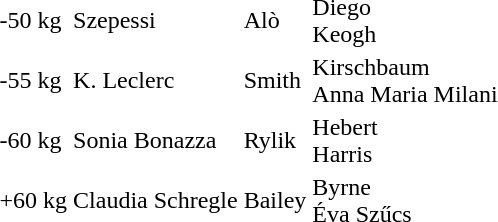<table>
<tr>
<td>-50 kg</td>
<td>Szepessi </td>
<td>Alò </td>
<td>Diego <br>Keogh </td>
</tr>
<tr>
<td>-55 kg</td>
<td>K. Leclerc </td>
<td>Smith </td>
<td>Kirschbaum <br>Anna Maria Milani </td>
</tr>
<tr>
<td>-60 kg</td>
<td>Sonia Bonazza </td>
<td>Rylik </td>
<td>Hebert <br>Harris </td>
</tr>
<tr>
<td>+60 kg</td>
<td>Claudia Schregle </td>
<td>Bailey </td>
<td>Byrne <br>Éva Szűcs </td>
</tr>
<tr>
</tr>
</table>
